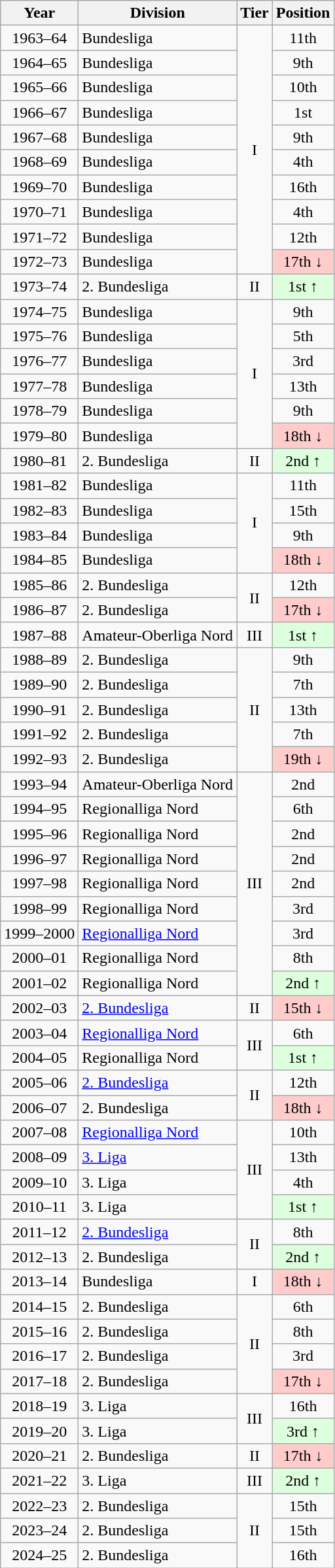<table class="wikitable">
<tr>
<th>Year</th>
<th>Division</th>
<th>Tier</th>
<th>Position</th>
</tr>
<tr style="text-align:center;">
<td>1963–64</td>
<td style="text-align:left;">Bundesliga</td>
<td rowspan="10">I</td>
<td>11th</td>
</tr>
<tr style="text-align:center;">
<td>1964–65</td>
<td style="text-align:left;">Bundesliga</td>
<td>9th</td>
</tr>
<tr style="text-align:center;">
<td>1965–66</td>
<td style="text-align:left;">Bundesliga</td>
<td>10th</td>
</tr>
<tr style="text-align:center;">
<td>1966–67</td>
<td style="text-align:left;">Bundesliga</td>
<td>1st</td>
</tr>
<tr style="text-align:center;">
<td>1967–68</td>
<td style="text-align:left;">Bundesliga</td>
<td>9th</td>
</tr>
<tr style="text-align:center;">
<td>1968–69</td>
<td style="text-align:left;">Bundesliga</td>
<td>4th</td>
</tr>
<tr style="text-align:center;">
<td>1969–70</td>
<td style="text-align:left;">Bundesliga</td>
<td>16th</td>
</tr>
<tr style="text-align:center;">
<td>1970–71</td>
<td style="text-align:left;">Bundesliga</td>
<td>4th</td>
</tr>
<tr style="text-align:center;">
<td>1971–72</td>
<td style="text-align:left;">Bundesliga</td>
<td>12th</td>
</tr>
<tr style="text-align:center;">
<td>1972–73</td>
<td style="text-align:left;">Bundesliga</td>
<td style="background:#ffcccc">17th ↓</td>
</tr>
<tr style="text-align:center;">
<td>1973–74</td>
<td style="text-align:left;">2. Bundesliga</td>
<td>II</td>
<td style="background:#ddffdd">1st ↑</td>
</tr>
<tr style="text-align:center;">
<td>1974–75</td>
<td style="text-align:left;">Bundesliga</td>
<td rowspan="6">I</td>
<td>9th</td>
</tr>
<tr style="text-align:center;">
<td>1975–76</td>
<td style="text-align:left;">Bundesliga</td>
<td>5th</td>
</tr>
<tr style="text-align:center;">
<td>1976–77</td>
<td style="text-align:left;">Bundesliga</td>
<td>3rd</td>
</tr>
<tr style="text-align:center;">
<td>1977–78</td>
<td style="text-align:left;">Bundesliga</td>
<td>13th</td>
</tr>
<tr style="text-align:center;">
<td>1978–79</td>
<td style="text-align:left;">Bundesliga</td>
<td>9th</td>
</tr>
<tr style="text-align:center;">
<td>1979–80</td>
<td style="text-align:left;">Bundesliga</td>
<td style="background:#ffcccc">18th ↓</td>
</tr>
<tr style="text-align:center;">
<td>1980–81</td>
<td style="text-align:left;">2. Bundesliga</td>
<td>II</td>
<td style="background:#ddffdd">2nd ↑</td>
</tr>
<tr style="text-align:center;">
<td>1981–82</td>
<td style="text-align:left;">Bundesliga</td>
<td rowspan="4">I</td>
<td>11th</td>
</tr>
<tr style="text-align:center;">
<td>1982–83</td>
<td style="text-align:left;">Bundesliga</td>
<td>15th</td>
</tr>
<tr style="text-align:center;">
<td>1983–84</td>
<td style="text-align:left;">Bundesliga</td>
<td>9th</td>
</tr>
<tr style="text-align:center;">
<td>1984–85</td>
<td style="text-align:left;">Bundesliga</td>
<td style="background:#ffcccc">18th ↓</td>
</tr>
<tr style="text-align:center;">
<td>1985–86</td>
<td style="text-align:left;">2. Bundesliga</td>
<td rowspan="2">II</td>
<td>12th</td>
</tr>
<tr style="text-align:center;">
<td>1986–87</td>
<td style="text-align:left;">2. Bundesliga</td>
<td style="background:#ffcccc">17th ↓</td>
</tr>
<tr style="text-align:center;">
<td>1987–88</td>
<td style="text-align:left;">Amateur-Oberliga Nord</td>
<td>III</td>
<td style="background:#ddffdd">1st ↑</td>
</tr>
<tr style="text-align:center;">
<td>1988–89</td>
<td style="text-align:left;">2. Bundesliga</td>
<td rowspan="5">II</td>
<td>9th</td>
</tr>
<tr style="text-align:center;">
<td>1989–90</td>
<td style="text-align:left;">2. Bundesliga</td>
<td>7th</td>
</tr>
<tr style="text-align:center;">
<td>1990–91</td>
<td style="text-align:left;">2. Bundesliga</td>
<td>13th</td>
</tr>
<tr style="text-align:center;">
<td>1991–92</td>
<td style="text-align:left;">2. Bundesliga</td>
<td>7th</td>
</tr>
<tr style="text-align:center;">
<td>1992–93</td>
<td style="text-align:left;">2. Bundesliga</td>
<td style="background:#ffcccc">19th ↓</td>
</tr>
<tr style="text-align:center;">
<td>1993–94</td>
<td style="text-align:left;">Amateur-Oberliga Nord</td>
<td rowspan="9">III</td>
<td>2nd</td>
</tr>
<tr style="text-align:center;">
<td>1994–95</td>
<td style="text-align:left;">Regionalliga Nord</td>
<td>6th</td>
</tr>
<tr style="text-align:center;">
<td>1995–96</td>
<td style="text-align:left;">Regionalliga Nord</td>
<td>2nd</td>
</tr>
<tr style="text-align:center;">
<td>1996–97</td>
<td style="text-align:left;">Regionalliga Nord</td>
<td>2nd</td>
</tr>
<tr style="text-align:center;">
<td>1997–98</td>
<td style="text-align:left;">Regionalliga Nord</td>
<td>2nd</td>
</tr>
<tr style="text-align:center;">
<td>1998–99</td>
<td style="text-align:left;">Regionalliga Nord</td>
<td>3rd</td>
</tr>
<tr style="text-align:center;">
<td>1999–2000</td>
<td style="text-align:left;"><a href='#'>Regionalliga Nord</a></td>
<td>3rd</td>
</tr>
<tr style="text-align:center;">
<td>2000–01</td>
<td style="text-align:left;">Regionalliga Nord</td>
<td>8th</td>
</tr>
<tr style="text-align:center;">
<td>2001–02</td>
<td style="text-align:left;">Regionalliga Nord</td>
<td style="background:#ddffdd">2nd ↑</td>
</tr>
<tr style="text-align:center;">
<td>2002–03</td>
<td style="text-align:left;"><a href='#'>2. Bundesliga</a></td>
<td>II</td>
<td style="background:#ffcccc">15th ↓</td>
</tr>
<tr style="text-align:center;">
<td>2003–04</td>
<td style="text-align:left;"><a href='#'>Regionalliga Nord</a></td>
<td rowspan="2">III</td>
<td>6th</td>
</tr>
<tr style="text-align:center;">
<td>2004–05</td>
<td style="text-align:left;">Regionalliga Nord</td>
<td style="background:#ddffdd">1st ↑</td>
</tr>
<tr style="text-align:center;">
<td>2005–06</td>
<td style="text-align:left;"><a href='#'>2. Bundesliga</a></td>
<td rowspan="2">II</td>
<td>12th</td>
</tr>
<tr style="text-align:center;">
<td>2006–07</td>
<td style="text-align:left;">2. Bundesliga</td>
<td style="background:#ffcccc">18th ↓</td>
</tr>
<tr style="text-align:center;">
<td>2007–08</td>
<td style="text-align:left;"><a href='#'>Regionalliga Nord</a></td>
<td rowspan="4">III</td>
<td>10th</td>
</tr>
<tr style="text-align:center;">
<td>2008–09</td>
<td style="text-align:left;"><a href='#'>3. Liga</a></td>
<td>13th</td>
</tr>
<tr style="text-align:center;">
<td>2009–10</td>
<td style="text-align:left;">3. Liga</td>
<td>4th</td>
</tr>
<tr style="text-align:center;">
<td>2010–11</td>
<td style="text-align:left;">3. Liga</td>
<td style="background:#ddffdd">1st ↑</td>
</tr>
<tr style="text-align:center;">
<td>2011–12</td>
<td style="text-align:left;"><a href='#'>2. Bundesliga</a></td>
<td rowspan="2">II</td>
<td>8th</td>
</tr>
<tr style="text-align:center;">
<td>2012–13</td>
<td style="text-align:left;">2. Bundesliga</td>
<td style="background:#ddffdd">2nd ↑</td>
</tr>
<tr style="text-align:center;">
<td>2013–14</td>
<td style="text-align:left;">Bundesliga</td>
<td>I</td>
<td style="background:#ffcccc">18th ↓</td>
</tr>
<tr style="text-align:center;">
<td>2014–15</td>
<td style="text-align:left;">2. Bundesliga</td>
<td rowspan="4">II</td>
<td>6th</td>
</tr>
<tr style="text-align:center;">
<td>2015–16</td>
<td style="text-align:left;">2. Bundesliga</td>
<td>8th</td>
</tr>
<tr style="text-align:center;">
<td>2016–17</td>
<td style="text-align:left;">2. Bundesliga</td>
<td>3rd</td>
</tr>
<tr style="text-align:center;">
<td>2017–18</td>
<td style="text-align:left;">2. Bundesliga</td>
<td style="background:#ffcccc">17th ↓</td>
</tr>
<tr style="text-align:center;">
<td>2018–19</td>
<td style="text-align:left;">3. Liga</td>
<td rowspan=2>III</td>
<td>16th</td>
</tr>
<tr style="text-align:center;">
<td>2019–20</td>
<td style="text-align:left;">3. Liga</td>
<td style="background:#ddffdd">3rd ↑</td>
</tr>
<tr style="text-align:center;">
<td>2020–21</td>
<td style="text-align:left;">2. Bundesliga</td>
<td>II</td>
<td style="background:#ffcccc">17th ↓</td>
</tr>
<tr style="text-align:center;">
<td>2021–22</td>
<td style="text-align:left;">3. Liga</td>
<td>III</td>
<td style="background:#ddffdd">2nd ↑</td>
</tr>
<tr style="text-align:center;">
<td>2022–23</td>
<td style="text-align:left;">2. Bundesliga</td>
<td rowspan=3>II</td>
<td>15th</td>
</tr>
<tr style="text-align:center;">
<td>2023–24</td>
<td style="text-align:left;">2. Bundesliga</td>
<td>15th</td>
</tr>
<tr style="text-align:center;">
<td>2024–25</td>
<td style="text-align:left;">2. Bundesliga</td>
<td>16th</td>
</tr>
</table>
